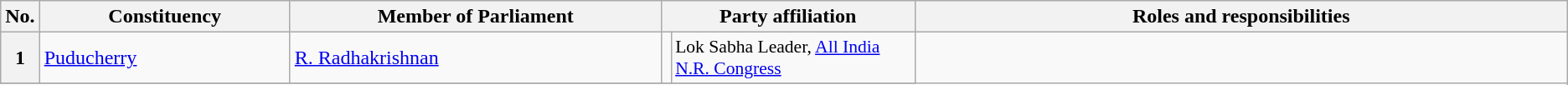<table class="wikitable">
<tr style="text-align:center;">
<th>No.</th>
<th style="width:12em">Constituency</th>
<th style="width:18em">Member of Parliament</th>
<th colspan="2" style="width:18em">Party affiliation</th>
<th style="width:32em">Roles and responsibilities</th>
</tr>
<tr>
<th>1</th>
<td><a href='#'>Puducherry</a></td>
<td><a href='#'>R. Radhakrishnan</a></td>
<td></td>
<td style="font-size:90%">Lok Sabha Leader, <a href='#'>All India N.R. Congress</a></td>
</tr>
<tr>
</tr>
</table>
